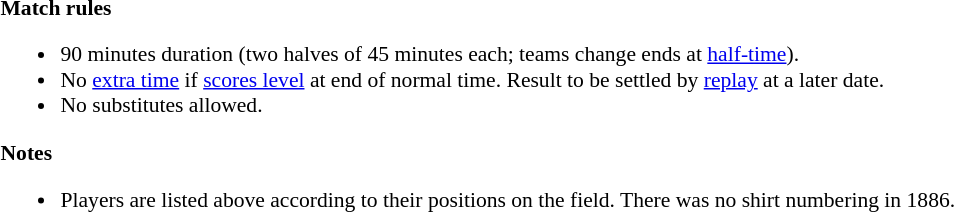<table width=100% style="font-size: 90%">
<tr>
<td width=50% valign=top><br><strong>Match rules</strong><ul><li>90 minutes duration (two halves of 45 minutes each; teams change ends at <a href='#'>half-time</a>).</li><li>No <a href='#'>extra time</a> if <a href='#'>scores level</a> at end of normal time. Result to be settled by <a href='#'>replay</a> at a later date.</li><li>No substitutes allowed.</li></ul><strong>Notes</strong><ul><li>Players are listed above according to their positions on the field. There was no shirt numbering in 1886.</li></ul></td>
</tr>
</table>
